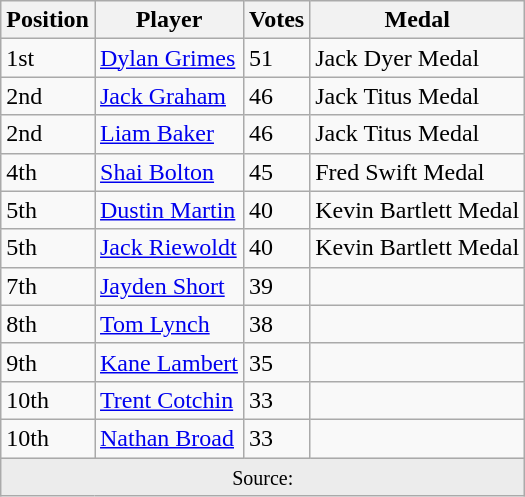<table class="wikitable">
<tr>
<th>Position</th>
<th>Player</th>
<th>Votes</th>
<th>Medal</th>
</tr>
<tr>
<td>1st</td>
<td><a href='#'>Dylan Grimes</a></td>
<td>51</td>
<td>Jack Dyer Medal</td>
</tr>
<tr>
<td>2nd</td>
<td><a href='#'>Jack Graham</a></td>
<td>46</td>
<td>Jack Titus Medal</td>
</tr>
<tr>
<td>2nd</td>
<td><a href='#'>Liam Baker</a></td>
<td>46</td>
<td>Jack Titus Medal</td>
</tr>
<tr>
<td>4th</td>
<td><a href='#'>Shai Bolton</a></td>
<td>45</td>
<td>Fred Swift Medal</td>
</tr>
<tr>
<td>5th</td>
<td><a href='#'>Dustin Martin</a></td>
<td>40</td>
<td>Kevin Bartlett Medal</td>
</tr>
<tr>
<td>5th</td>
<td><a href='#'>Jack Riewoldt</a></td>
<td>40</td>
<td>Kevin Bartlett Medal</td>
</tr>
<tr>
<td>7th</td>
<td><a href='#'>Jayden Short</a></td>
<td>39</td>
<td></td>
</tr>
<tr>
<td>8th</td>
<td><a href='#'>Tom Lynch</a></td>
<td>38</td>
<td></td>
</tr>
<tr>
<td>9th</td>
<td><a href='#'>Kane Lambert</a></td>
<td>35</td>
<td></td>
</tr>
<tr>
<td>10th</td>
<td><a href='#'>Trent Cotchin</a></td>
<td>33</td>
<td></td>
</tr>
<tr>
<td>10th</td>
<td><a href='#'>Nathan Broad</a></td>
<td>33</td>
<td></td>
</tr>
<tr>
<td colspan="4" style="text-align: center; background: #ececec;"><small>Source:</small></td>
</tr>
</table>
